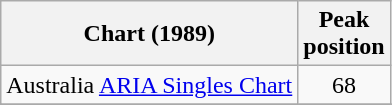<table class="wikitable">
<tr>
<th>Chart (1989)</th>
<th>Peak<br>position</th>
</tr>
<tr>
<td>Australia <a href='#'>ARIA Singles Chart</a></td>
<td align="center">68</td>
</tr>
<tr>
</tr>
<tr>
</tr>
<tr>
</tr>
<tr>
</tr>
</table>
